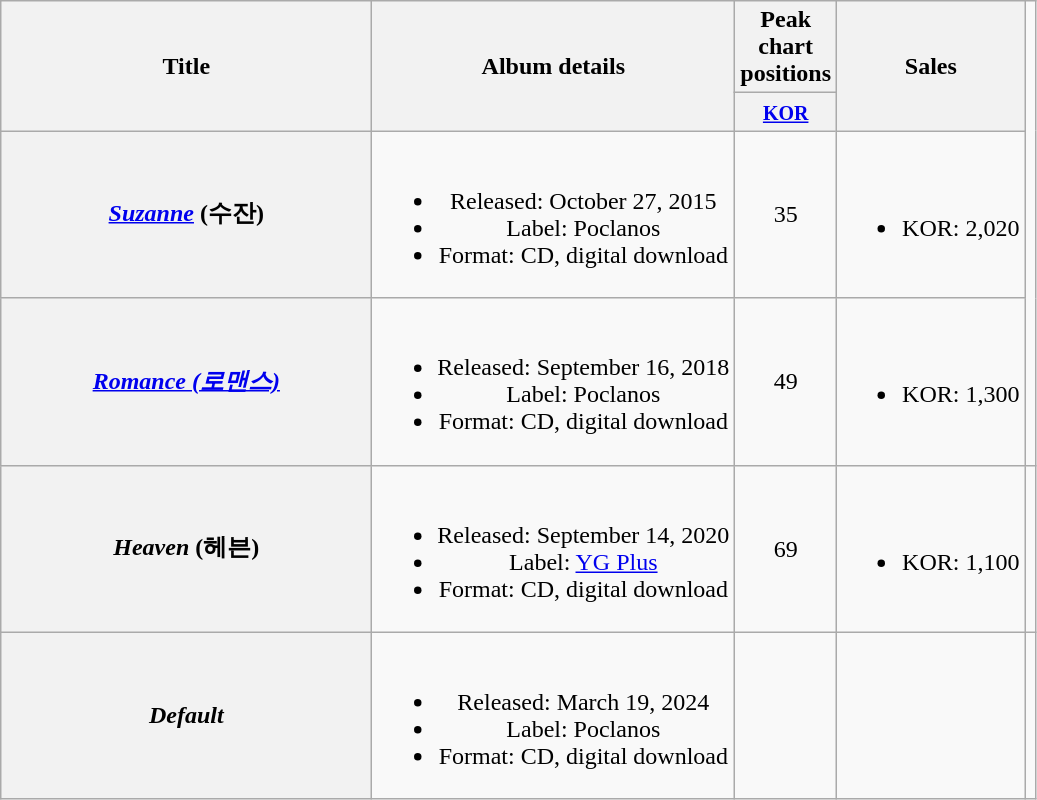<table class="wikitable plainrowheaders" style="text-align:center;">
<tr>
<th rowspan="2" scope="col" style="width:15em;">Title</th>
<th rowspan="2" scope="col">Album details</th>
<th scope="col" style="width:3em;">Peak chart positions</th>
<th rowspan="2" scope="col">Sales</th>
</tr>
<tr>
<th><small><a href='#'>KOR</a></small><br></th>
</tr>
<tr>
<th scope="row"><em><a href='#'>Suzanne</a></em> (수잔)</th>
<td><br><ul><li>Released: October 27, 2015</li><li>Label: Poclanos</li><li>Format: CD, digital download</li></ul></td>
<td>35</td>
<td><br><ul><li>KOR: 2,020</li></ul></td>
</tr>
<tr>
<th scope="row"><em><a href='#'>Romance (로맨스)</a></em></th>
<td><br><ul><li>Released: September 16, 2018</li><li>Label: Poclanos</li><li>Format: CD, digital download</li></ul></td>
<td>49</td>
<td><br><ul><li>KOR: 1,300</li></ul></td>
</tr>
<tr>
<th scope="row"><em>Heaven</em> (헤븐)</th>
<td><br><ul><li>Released: September 14, 2020</li><li>Label: <a href='#'>YG Plus</a></li><li>Format: CD, digital download</li></ul></td>
<td>69</td>
<td><br><ul><li>KOR: 1,100</li></ul></td>
<td></td>
</tr>
<tr>
<th scope="row"><em>Default</em></th>
<td><br><ul><li>Released: March 19, 2024</li><li>Label: Poclanos</li><li>Format: CD, digital download</li></ul></td>
<td></td>
<td></td>
</tr>
</table>
